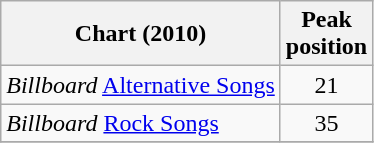<table class="wikitable">
<tr>
<th>Chart (2010)</th>
<th>Peak<br>position</th>
</tr>
<tr>
<td align="left"><em>Billboard</em> <a href='#'>Alternative Songs</a></td>
<td align="center">21</td>
</tr>
<tr>
<td align="left"><em>Billboard</em> <a href='#'>Rock Songs</a></td>
<td align="center">35</td>
</tr>
<tr>
</tr>
</table>
